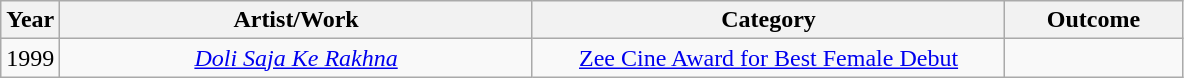<table class="wikitable plainrowheaders sortable">
<tr>
<th width=5%>Year</th>
<th style="width:40%;">Artist/Work</th>
<th style="width:40%;">Category</th>
<th style="width:15%;">Outcome</th>
</tr>
<tr>
<td style="text-align:left;">1999</td>
<td style="text-align:center;"><em><a href='#'>Doli Saja Ke Rakhna</a></em></td>
<td style="text-align:center;"><a href='#'>Zee Cine Award for Best Female Debut</a></td>
<td></td>
</tr>
</table>
